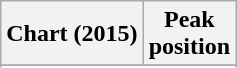<table class="wikitable sortable plainrowheaders" style="text-align:center">
<tr>
<th scope="col">Chart (2015)</th>
<th scope="col">Peak<br> position</th>
</tr>
<tr>
</tr>
<tr>
</tr>
<tr>
</tr>
</table>
